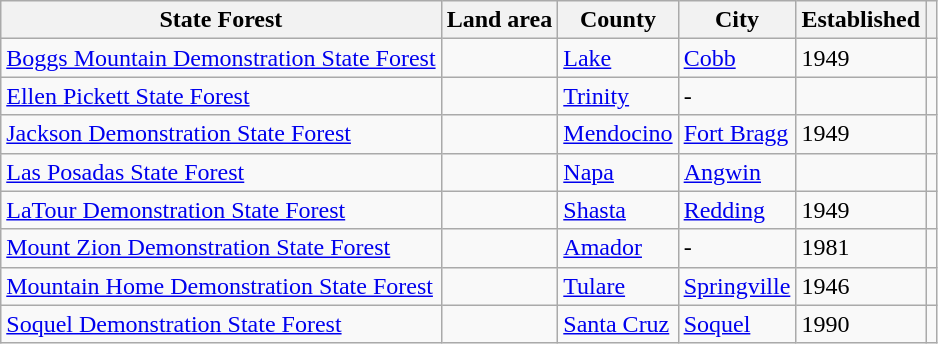<table class="wikitable sortable">
<tr align=left>
<th>State Forest</th>
<th>Land area</th>
<th>County</th>
<th>City</th>
<th>Established</th>
<th></th>
</tr>
<tr>
<td><a href='#'>Boggs Mountain Demonstration State Forest</a></td>
<td align=right></td>
<td><a href='#'>Lake</a></td>
<td><a href='#'>Cobb</a></td>
<td>1949</td>
<td></td>
</tr>
<tr>
<td><a href='#'>Ellen Pickett State Forest</a></td>
<td align=right></td>
<td><a href='#'>Trinity</a></td>
<td>-</td>
<td></td>
<td></td>
</tr>
<tr>
<td><a href='#'>Jackson Demonstration State Forest</a></td>
<td align=right></td>
<td><a href='#'>Mendocino</a></td>
<td><a href='#'>Fort Bragg</a></td>
<td>1949</td>
<td></td>
</tr>
<tr>
<td><a href='#'>Las Posadas State Forest</a></td>
<td align=right></td>
<td><a href='#'>Napa</a></td>
<td><a href='#'>Angwin</a></td>
<td></td>
<td></td>
</tr>
<tr>
<td><a href='#'>LaTour Demonstration State Forest</a></td>
<td align=right></td>
<td><a href='#'>Shasta</a></td>
<td><a href='#'>Redding</a></td>
<td>1949</td>
<td></td>
</tr>
<tr>
<td><a href='#'>Mount Zion Demonstration State Forest</a></td>
<td align=right></td>
<td><a href='#'>Amador</a></td>
<td>-</td>
<td>1981</td>
<td></td>
</tr>
<tr>
<td><a href='#'>Mountain Home Demonstration State Forest</a></td>
<td align=right></td>
<td><a href='#'>Tulare</a></td>
<td><a href='#'>Springville</a></td>
<td>1946</td>
<td></td>
</tr>
<tr>
<td><a href='#'>Soquel Demonstration State Forest</a></td>
<td align=right></td>
<td><a href='#'>Santa Cruz</a></td>
<td><a href='#'>Soquel</a></td>
<td>1990</td>
<td></td>
</tr>
</table>
